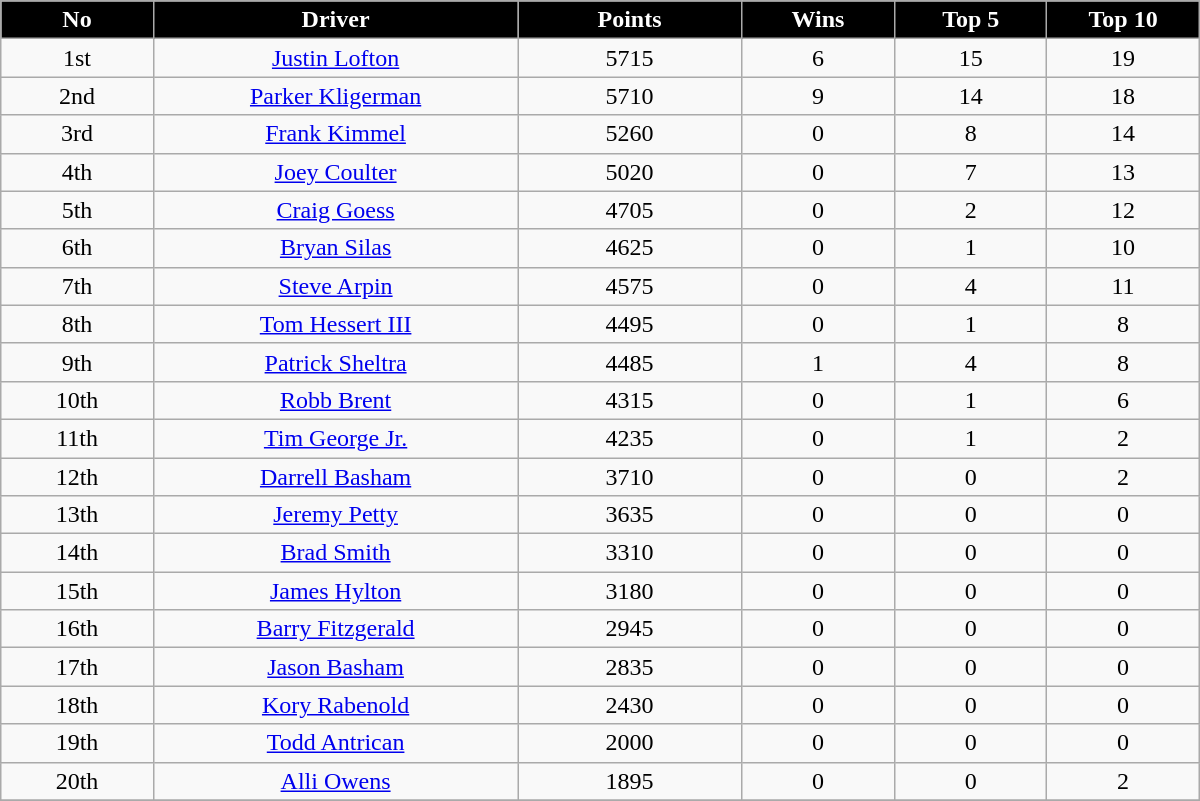<table class="wikitable" style="text-align:center;" width=800px>
<tr>
<td width=100px style="background:black; color:white;"><strong>No</strong></td>
<td width=250px style="background:black; color:white;"><strong>Driver</strong></td>
<td width=150px style="background:black; color:white;"><strong>Points</strong></td>
<td width=100px style="background:black; color:white;"><strong>Wins</strong></td>
<td width=100px style="background:black; color:white;"><strong>Top 5</strong></td>
<td width=100px style="background:black; color:white;"><strong>Top 10</strong></td>
</tr>
<tr>
<td>1st</td>
<td><a href='#'>Justin Lofton</a></td>
<td>5715</td>
<td>6</td>
<td>15</td>
<td>19</td>
</tr>
<tr>
<td>2nd</td>
<td><a href='#'>Parker Kligerman</a></td>
<td>5710</td>
<td>9</td>
<td>14</td>
<td>18</td>
</tr>
<tr>
<td>3rd</td>
<td><a href='#'>Frank Kimmel</a></td>
<td>5260</td>
<td>0</td>
<td>8</td>
<td>14</td>
</tr>
<tr>
<td>4th</td>
<td><a href='#'>Joey Coulter</a></td>
<td>5020</td>
<td>0</td>
<td>7</td>
<td>13</td>
</tr>
<tr>
<td>5th</td>
<td><a href='#'>Craig Goess</a></td>
<td>4705</td>
<td>0</td>
<td>2</td>
<td>12</td>
</tr>
<tr>
<td>6th</td>
<td><a href='#'>Bryan Silas</a></td>
<td>4625</td>
<td>0</td>
<td>1</td>
<td>10</td>
</tr>
<tr>
<td>7th</td>
<td><a href='#'>Steve Arpin</a></td>
<td>4575</td>
<td>0</td>
<td>4</td>
<td>11</td>
</tr>
<tr>
<td>8th</td>
<td><a href='#'>Tom Hessert III</a></td>
<td>4495</td>
<td>0</td>
<td>1</td>
<td>8</td>
</tr>
<tr>
<td>9th</td>
<td><a href='#'>Patrick Sheltra</a></td>
<td>4485</td>
<td>1</td>
<td>4</td>
<td>8</td>
</tr>
<tr>
<td>10th</td>
<td><a href='#'>Robb Brent</a></td>
<td>4315</td>
<td>0</td>
<td>1</td>
<td>6</td>
</tr>
<tr>
<td>11th</td>
<td><a href='#'>Tim George Jr.</a></td>
<td>4235</td>
<td>0</td>
<td>1</td>
<td>2</td>
</tr>
<tr>
<td>12th</td>
<td><a href='#'>Darrell Basham</a></td>
<td>3710</td>
<td>0</td>
<td>0</td>
<td>2</td>
</tr>
<tr>
<td>13th</td>
<td><a href='#'>Jeremy Petty</a></td>
<td>3635</td>
<td>0</td>
<td>0</td>
<td>0</td>
</tr>
<tr>
<td>14th</td>
<td><a href='#'>Brad Smith</a></td>
<td>3310</td>
<td>0</td>
<td>0</td>
<td>0</td>
</tr>
<tr>
<td>15th</td>
<td><a href='#'>James Hylton</a></td>
<td>3180</td>
<td>0</td>
<td>0</td>
<td>0</td>
</tr>
<tr>
<td>16th</td>
<td><a href='#'>Barry Fitzgerald</a></td>
<td>2945</td>
<td>0</td>
<td>0</td>
<td>0</td>
</tr>
<tr>
<td>17th</td>
<td><a href='#'>Jason Basham</a></td>
<td>2835</td>
<td>0</td>
<td>0</td>
<td>0</td>
</tr>
<tr>
<td>18th</td>
<td><a href='#'>Kory Rabenold</a></td>
<td>2430</td>
<td>0</td>
<td>0</td>
<td>0</td>
</tr>
<tr>
<td>19th</td>
<td><a href='#'>Todd Antrican</a></td>
<td>2000</td>
<td>0</td>
<td>0</td>
<td>0</td>
</tr>
<tr>
<td>20th</td>
<td><a href='#'>Alli Owens</a></td>
<td>1895</td>
<td>0</td>
<td>0</td>
<td>2</td>
</tr>
<tr>
</tr>
</table>
